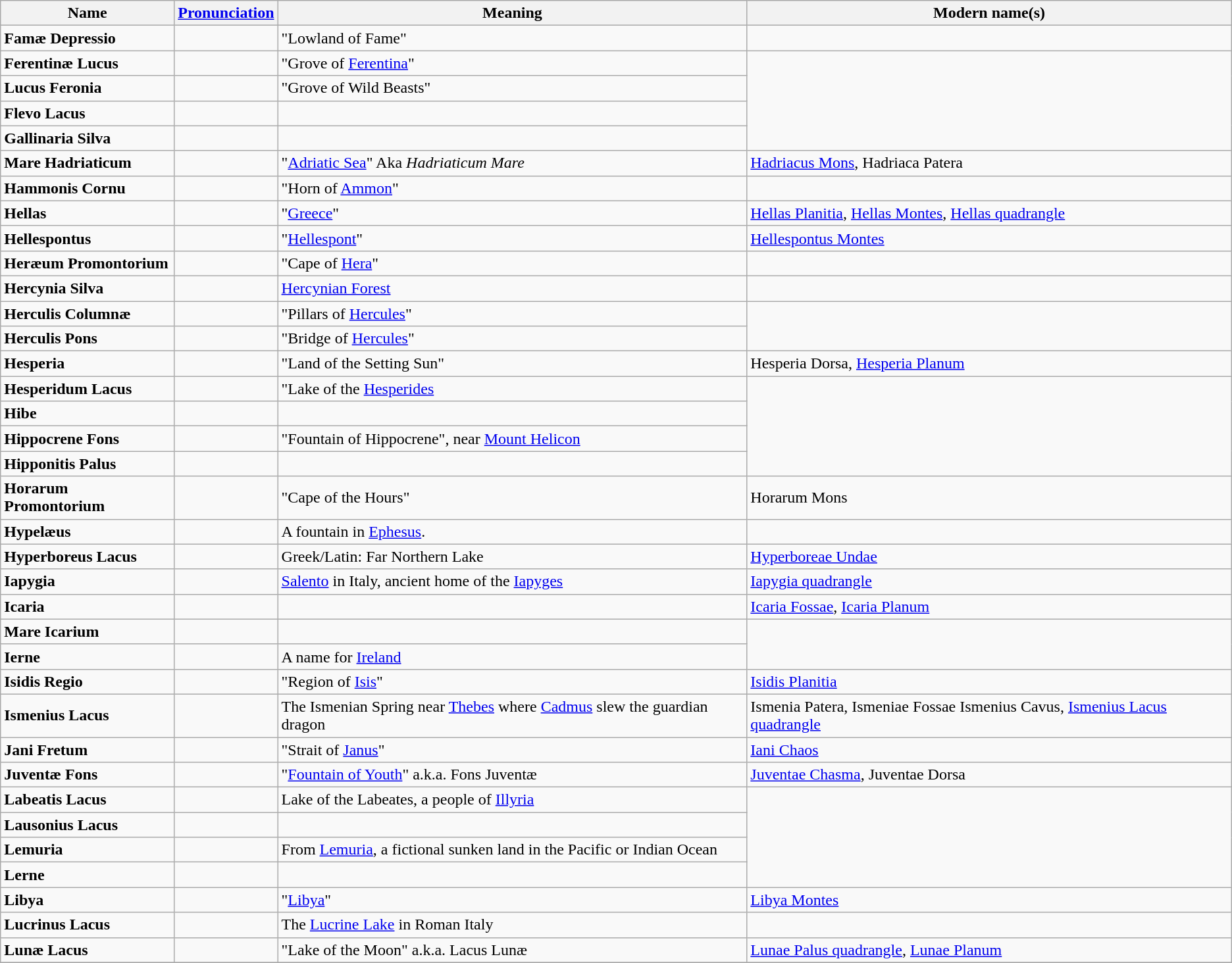<table class="wikitable">
<tr>
<th>Name</th>
<th><a href='#'>Pronunciation</a></th>
<th>Meaning</th>
<th>Modern name(s)</th>
</tr>
<tr>
<td><strong>Famæ Depressio</strong></td>
<td></td>
<td>"Lowland of Fame"</td>
<td></td>
</tr>
<tr>
<td><strong>Ferentinæ Lucus</strong></td>
<td></td>
<td>"Grove of <a href='#'>Ferentina</a>"</td>
</tr>
<tr>
<td><strong>Lucus Feronia</strong></td>
<td></td>
<td>"Grove of Wild Beasts"</td>
</tr>
<tr>
<td><strong>Flevo Lacus</strong></td>
<td></td>
<td></td>
</tr>
<tr>
<td><strong>Gallinaria Silva</strong></td>
<td></td>
<td></td>
</tr>
<tr>
<td><strong>Mare Hadriaticum</strong></td>
<td></td>
<td>"<a href='#'>Adriatic Sea</a>" Aka <em>Hadriaticum Mare</em></td>
<td><a href='#'>Hadriacus Mons</a>, Hadriaca Patera</td>
</tr>
<tr>
<td><strong>Hammonis Cornu</strong></td>
<td></td>
<td>"Horn of <a href='#'>Ammon</a>"</td>
</tr>
<tr>
<td><strong>Hellas</strong></td>
<td></td>
<td>"<a href='#'>Greece</a>"</td>
<td><a href='#'>Hellas Planitia</a>, <a href='#'>Hellas Montes</a>, <a href='#'>Hellas quadrangle</a></td>
</tr>
<tr>
<td><strong>Hellespontus</strong></td>
<td></td>
<td>"<a href='#'>Hellespont</a>"</td>
<td><a href='#'>Hellespontus Montes</a></td>
</tr>
<tr>
<td><strong>Heræum Promontorium</strong></td>
<td></td>
<td>"Cape of <a href='#'>Hera</a>"</td>
</tr>
<tr>
<td><strong>Hercynia Silva</strong></td>
<td></td>
<td><a href='#'>Hercynian Forest</a></td>
<td></td>
</tr>
<tr>
<td><strong>Herculis Columnæ</strong></td>
<td></td>
<td>"Pillars of <a href='#'>Hercules</a>"</td>
</tr>
<tr>
<td><strong>Herculis Pons</strong></td>
<td></td>
<td>"Bridge of <a href='#'>Hercules</a>"</td>
</tr>
<tr>
<td><strong>Hesperia</strong></td>
<td></td>
<td>"Land of the Setting Sun"</td>
<td>Hesperia Dorsa, <a href='#'>Hesperia Planum</a></td>
</tr>
<tr>
<td><strong>Hesperidum Lacus</strong></td>
<td></td>
<td>"Lake of the <a href='#'>Hesperides</a><em></td>
</tr>
<tr>
<td><strong>Hibe</strong></td>
<td></td>
<td></td>
</tr>
<tr>
<td><strong>Hippocrene Fons</strong></td>
<td></td>
<td>"Fountain of Hippocrene", near <a href='#'>Mount Helicon</a></td>
</tr>
<tr>
<td><strong>Hipponitis Palus</strong></td>
<td></td>
<td></td>
</tr>
<tr>
<td><strong>Horarum Promontorium</strong></td>
<td></td>
<td>"Cape of the Hours"</td>
<td>Horarum Mons</td>
</tr>
<tr>
<td><strong>Hypelæus</strong></td>
<td></td>
<td>A fountain in <a href='#'>Ephesus</a>.</td>
</tr>
<tr>
<td><strong>Hyperboreus Lacus</strong></td>
<td></td>
<td>Greek/Latin: Far Northern Lake</td>
<td><a href='#'>Hyperboreae Undae</a></td>
</tr>
<tr>
<td><strong>Iapygia</strong></td>
<td></td>
<td><a href='#'>Salento</a> in Italy, ancient home of the <a href='#'>Iapyges</a></td>
<td><a href='#'>Iapygia quadrangle</a></td>
</tr>
<tr>
<td><strong>Icaria</strong></td>
<td></td>
<td></td>
<td><a href='#'>Icaria Fossae</a>, <a href='#'>Icaria Planum</a></td>
</tr>
<tr>
<td><strong>Mare Icarium</strong></td>
<td></td>
<td></td>
</tr>
<tr>
<td><strong>Ierne</strong></td>
<td></td>
<td>A name for <a href='#'>Ireland</a></td>
</tr>
<tr>
<td><strong>Isidis Regio</strong></td>
<td></td>
<td>"Region of <a href='#'>Isis</a>"</td>
<td><a href='#'>Isidis Planitia</a></td>
</tr>
<tr>
<td><strong>Ismenius Lacus</strong></td>
<td></td>
<td>The Ismenian Spring near <a href='#'>Thebes</a> where <a href='#'>Cadmus</a> slew the guardian dragon</td>
<td>Ismenia Patera, Ismeniae Fossae Ismenius Cavus, <a href='#'>Ismenius Lacus quadrangle</a></td>
</tr>
<tr>
<td><strong>Jani Fretum</strong></td>
<td></td>
<td>"Strait of <a href='#'>Janus</a>"</td>
<td><a href='#'>Iani Chaos</a></td>
</tr>
<tr>
<td><strong>Juventæ Fons</strong></td>
<td></td>
<td>"<a href='#'>Fountain of Youth</a>" a.k.a. </em>Fons Juventæ<em></td>
<td><a href='#'>Juventae Chasma</a>, Juventae Dorsa</td>
</tr>
<tr>
<td><strong>Labeatis Lacus</strong></td>
<td></td>
<td>Lake of the Labeates, a people of <a href='#'>Illyria</a></td>
</tr>
<tr>
<td><strong>Lausonius Lacus</strong></td>
<td></td>
<td></td>
</tr>
<tr>
<td><strong>Lemuria</strong></td>
<td></td>
<td>From <a href='#'>Lemuria</a>, a fictional sunken land in the Pacific or Indian Ocean</td>
</tr>
<tr>
<td><strong>Lerne</strong></td>
<td></td>
<td></td>
</tr>
<tr>
<td><strong>Libya</strong></td>
<td></td>
<td>"<a href='#'>Libya</a>"</td>
<td><a href='#'>Libya Montes</a></td>
</tr>
<tr>
<td><strong>Lucrinus Lacus</strong></td>
<td></td>
<td>The <a href='#'>Lucrine Lake</a> in Roman Italy</td>
</tr>
<tr>
<td><strong>Lunæ Lacus</strong></td>
<td></td>
<td>"Lake of the Moon" a.k.a. </em>Lacus Lunæ<em></td>
<td><a href='#'>Lunae Palus quadrangle</a>, <a href='#'>Lunae Planum</a></td>
</tr>
<tr>
</tr>
</table>
